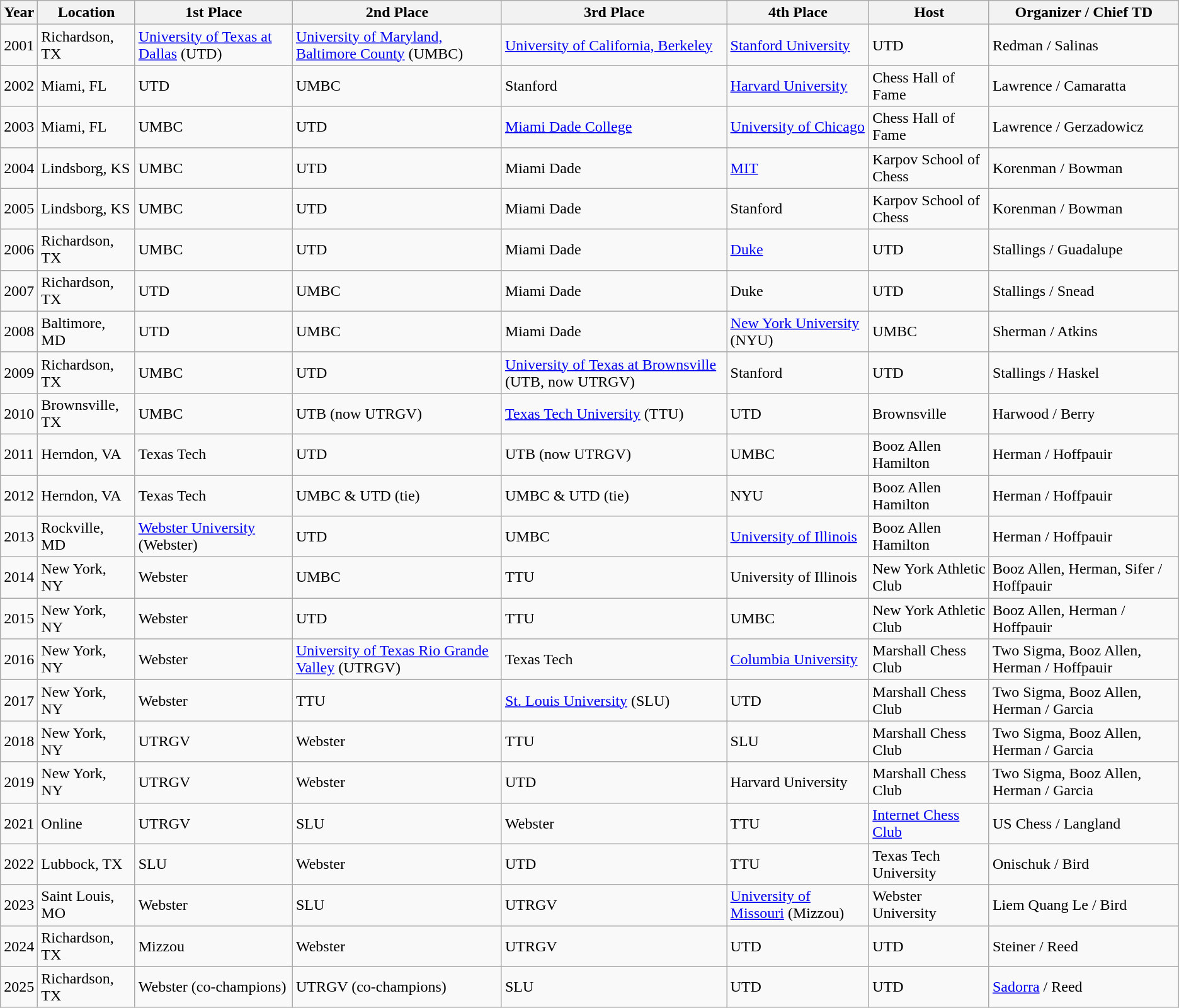<table class="wikitable">
<tr>
<th>Year</th>
<th>Location</th>
<th>1st Place</th>
<th>2nd Place</th>
<th>3rd Place</th>
<th>4th Place</th>
<th>Host</th>
<th>Organizer / Chief TD</th>
</tr>
<tr>
<td>2001</td>
<td>Richardson, TX</td>
<td><a href='#'>University of Texas at Dallas</a> (UTD)</td>
<td><a href='#'>University of Maryland, Baltimore County</a> (UMBC)</td>
<td><a href='#'>University of California, Berkeley</a></td>
<td><a href='#'>Stanford University</a></td>
<td>UTD</td>
<td>Redman / Salinas</td>
</tr>
<tr>
<td>2002</td>
<td>Miami, FL</td>
<td>UTD</td>
<td>UMBC</td>
<td>Stanford</td>
<td><a href='#'>Harvard University</a></td>
<td>Chess Hall of Fame</td>
<td>Lawrence / Camaratta</td>
</tr>
<tr>
<td>2003</td>
<td>Miami, FL</td>
<td>UMBC</td>
<td>UTD</td>
<td><a href='#'>Miami Dade College</a></td>
<td><a href='#'>University of Chicago</a></td>
<td>Chess Hall of Fame</td>
<td>Lawrence / Gerzadowicz</td>
</tr>
<tr>
<td>2004</td>
<td>Lindsborg, KS</td>
<td>UMBC</td>
<td>UTD</td>
<td>Miami Dade</td>
<td><a href='#'>MIT</a></td>
<td>Karpov School of Chess</td>
<td>Korenman / Bowman</td>
</tr>
<tr>
<td>2005</td>
<td>Lindsborg, KS</td>
<td>UMBC</td>
<td>UTD</td>
<td>Miami Dade</td>
<td>Stanford</td>
<td>Karpov School of Chess</td>
<td>Korenman / Bowman</td>
</tr>
<tr>
<td>2006</td>
<td>Richardson, TX</td>
<td>UMBC</td>
<td>UTD</td>
<td>Miami Dade</td>
<td><a href='#'>Duke</a></td>
<td>UTD</td>
<td>Stallings / Guadalupe</td>
</tr>
<tr>
<td>2007</td>
<td>Richardson, TX</td>
<td>UTD</td>
<td>UMBC</td>
<td>Miami Dade</td>
<td>Duke</td>
<td>UTD</td>
<td>Stallings / Snead</td>
</tr>
<tr>
<td>2008</td>
<td>Baltimore, MD</td>
<td>UTD</td>
<td>UMBC</td>
<td>Miami Dade</td>
<td><a href='#'>New York University</a> (NYU)</td>
<td>UMBC</td>
<td>Sherman / Atkins</td>
</tr>
<tr>
<td>2009</td>
<td>Richardson, TX</td>
<td>UMBC</td>
<td>UTD</td>
<td><a href='#'>University of Texas at Brownsville</a> (UTB, now UTRGV)</td>
<td>Stanford</td>
<td>UTD</td>
<td>Stallings / Haskel</td>
</tr>
<tr>
<td>2010</td>
<td>Brownsville, TX</td>
<td>UMBC</td>
<td>UTB (now UTRGV)</td>
<td><a href='#'>Texas Tech University</a> (TTU)</td>
<td>UTD</td>
<td>Brownsville</td>
<td>Harwood / Berry</td>
</tr>
<tr>
<td>2011</td>
<td>Herndon, VA</td>
<td>Texas Tech</td>
<td>UTD</td>
<td>UTB (now UTRGV)</td>
<td>UMBC</td>
<td>Booz Allen Hamilton</td>
<td>Herman / Hoffpauir</td>
</tr>
<tr>
<td>2012</td>
<td>Herndon, VA</td>
<td>Texas Tech</td>
<td>UMBC & UTD (tie)</td>
<td>UMBC & UTD (tie)</td>
<td>NYU</td>
<td>Booz Allen Hamilton</td>
<td>Herman / Hoffpauir</td>
</tr>
<tr>
<td>2013</td>
<td>Rockville, MD</td>
<td><a href='#'>Webster University</a> (Webster)</td>
<td>UTD</td>
<td>UMBC</td>
<td><a href='#'>University of Illinois</a></td>
<td>Booz Allen Hamilton</td>
<td>Herman / Hoffpauir</td>
</tr>
<tr>
<td>2014</td>
<td>New York, NY</td>
<td>Webster</td>
<td>UMBC</td>
<td>TTU</td>
<td>University of Illinois</td>
<td>New York Athletic Club</td>
<td>Booz Allen, Herman, Sifer / Hoffpauir</td>
</tr>
<tr>
<td>2015</td>
<td>New York, NY</td>
<td>Webster</td>
<td>UTD</td>
<td>TTU</td>
<td>UMBC</td>
<td>New York Athletic Club</td>
<td>Booz Allen, Herman / Hoffpauir</td>
</tr>
<tr>
<td>2016</td>
<td>New York, NY</td>
<td>Webster</td>
<td><a href='#'>University of Texas Rio Grande Valley</a> (UTRGV)</td>
<td>Texas Tech</td>
<td><a href='#'>Columbia University</a></td>
<td>Marshall Chess Club</td>
<td>Two Sigma, Booz Allen, Herman / Hoffpauir</td>
</tr>
<tr>
<td>2017</td>
<td>New York, NY</td>
<td>Webster</td>
<td>TTU</td>
<td><a href='#'>St. Louis University</a> (SLU)</td>
<td>UTD</td>
<td>Marshall Chess Club</td>
<td>Two Sigma, Booz Allen, Herman / Garcia</td>
</tr>
<tr>
<td>2018</td>
<td>New York, NY</td>
<td>UTRGV</td>
<td>Webster</td>
<td>TTU</td>
<td>SLU</td>
<td>Marshall Chess Club</td>
<td>Two Sigma, Booz Allen, Herman / Garcia</td>
</tr>
<tr>
<td>2019</td>
<td>New York, NY</td>
<td>UTRGV</td>
<td>Webster</td>
<td>UTD</td>
<td>Harvard University</td>
<td>Marshall Chess Club</td>
<td>Two Sigma, Booz Allen, Herman / Garcia</td>
</tr>
<tr>
<td>2021</td>
<td>Online</td>
<td>UTRGV</td>
<td>SLU</td>
<td>Webster</td>
<td>TTU</td>
<td><a href='#'>Internet Chess Club</a></td>
<td>US Chess / Langland</td>
</tr>
<tr>
<td>2022</td>
<td>Lubbock, TX</td>
<td>SLU</td>
<td>Webster</td>
<td>UTD</td>
<td>TTU</td>
<td>Texas Tech University</td>
<td>Onischuk / Bird</td>
</tr>
<tr>
<td>2023</td>
<td>Saint Louis, MO</td>
<td>Webster</td>
<td>SLU</td>
<td>UTRGV</td>
<td><a href='#'>University of Missouri</a> (Mizzou)</td>
<td>Webster University</td>
<td>Liem Quang Le / Bird</td>
</tr>
<tr>
<td>2024</td>
<td>Richardson, TX</td>
<td>Mizzou</td>
<td>Webster</td>
<td>UTRGV</td>
<td>UTD</td>
<td>UTD</td>
<td>Steiner / Reed</td>
</tr>
<tr>
<td>2025</td>
<td>Richardson, TX</td>
<td>Webster (co-champions)</td>
<td>UTRGV (co-champions)</td>
<td>SLU</td>
<td>UTD</td>
<td>UTD</td>
<td><a href='#'>Sadorra</a> / Reed</td>
</tr>
</table>
